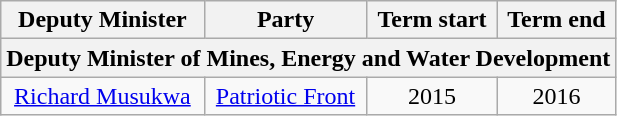<table class=wikitable style=text-align:center>
<tr>
<th>Deputy Minister</th>
<th>Party</th>
<th>Term start</th>
<th>Term end</th>
</tr>
<tr>
<th colspan=4>Deputy Minister of Mines, Energy and Water Development</th>
</tr>
<tr>
<td><a href='#'>Richard Musukwa</a></td>
<td><a href='#'>Patriotic Front</a></td>
<td>2015</td>
<td>2016</td>
</tr>
</table>
